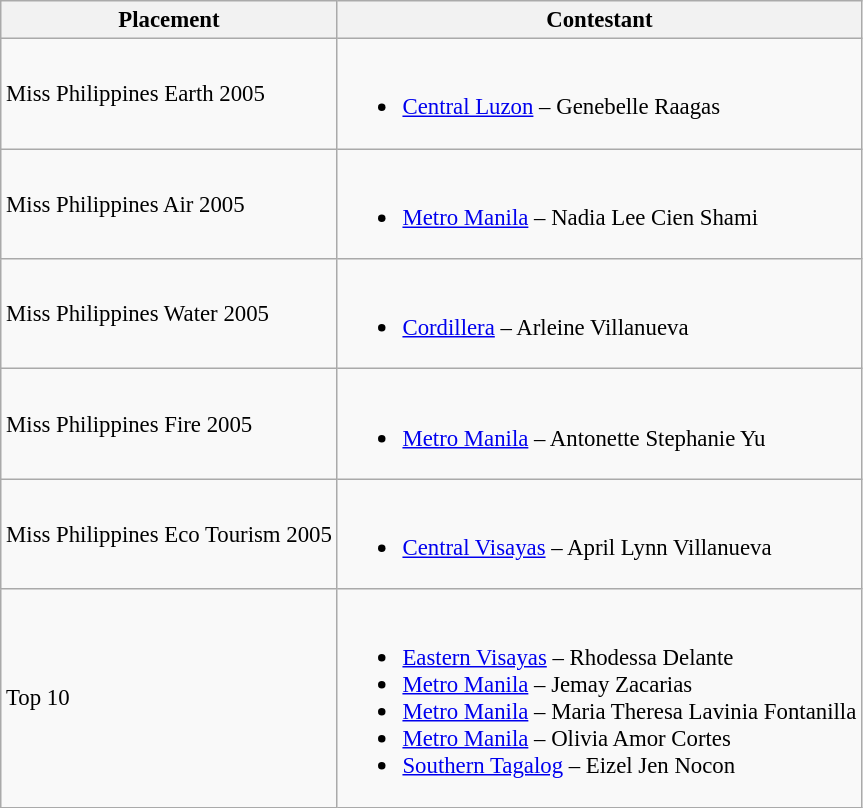<table class="wikitable sortable" style="font-size: 95%;">
<tr>
<th>Placement</th>
<th>Contestant</th>
</tr>
<tr>
<td>Miss Philippines Earth 2005</td>
<td><br><ul><li><a href='#'>Central Luzon</a> – Genebelle Raagas</li></ul></td>
</tr>
<tr>
<td>Miss Philippines Air 2005</td>
<td><br><ul><li><a href='#'>Metro Manila</a> – Nadia Lee Cien Shami</li></ul></td>
</tr>
<tr>
<td>Miss Philippines Water 2005</td>
<td><br><ul><li><a href='#'>Cordillera</a> – Arleine Villanueva</li></ul></td>
</tr>
<tr>
<td>Miss Philippines Fire 2005</td>
<td><br><ul><li><a href='#'>Metro Manila</a> – Antonette Stephanie Yu</li></ul></td>
</tr>
<tr>
<td>Miss Philippines Eco Tourism 2005</td>
<td><br><ul><li><a href='#'>Central Visayas</a> – April Lynn Villanueva</li></ul></td>
</tr>
<tr>
<td>Top 10</td>
<td><br><ul><li><a href='#'>Eastern Visayas</a> – Rhodessa Delante</li><li><a href='#'>Metro Manila</a> – Jemay Zacarias</li><li><a href='#'>Metro Manila</a> – Maria Theresa Lavinia Fontanilla</li><li><a href='#'>Metro Manila</a> – Olivia Amor Cortes</li><li><a href='#'>Southern Tagalog</a> – Eizel Jen Nocon</li></ul></td>
</tr>
</table>
